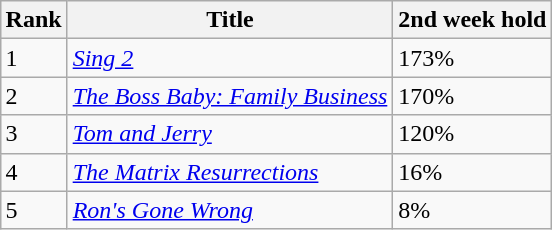<table class="wikitable sortable" style="margin:auto; margin:auto;">
<tr>
<th>Rank</th>
<th>Title</th>
<th>2nd week hold</th>
</tr>
<tr>
<td>1</td>
<td><em><a href='#'>Sing 2</a></em></td>
<td>173%</td>
</tr>
<tr>
<td>2</td>
<td><em><a href='#'>The Boss Baby: Family Business</a></em></td>
<td>170%</td>
</tr>
<tr>
<td>3</td>
<td><em><a href='#'>Tom and Jerry</a></em></td>
<td>120%</td>
</tr>
<tr>
<td>4</td>
<td><em><a href='#'>The Matrix Resurrections</a></em></td>
<td>16%</td>
</tr>
<tr>
<td>5</td>
<td><em><a href='#'>Ron's Gone Wrong</a></em></td>
<td>8%</td>
</tr>
</table>
